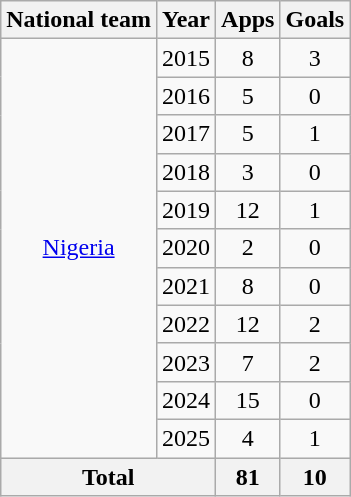<table class=wikitable style="text-align: center">
<tr>
<th>National team</th>
<th>Year</th>
<th>Apps</th>
<th>Goals</th>
</tr>
<tr>
<td rowspan="11"><a href='#'>Nigeria</a></td>
<td>2015</td>
<td>8</td>
<td>3</td>
</tr>
<tr>
<td>2016</td>
<td>5</td>
<td>0</td>
</tr>
<tr>
<td>2017</td>
<td>5</td>
<td>1</td>
</tr>
<tr>
<td>2018</td>
<td>3</td>
<td>0</td>
</tr>
<tr>
<td>2019</td>
<td>12</td>
<td>1</td>
</tr>
<tr>
<td>2020</td>
<td>2</td>
<td>0</td>
</tr>
<tr>
<td>2021</td>
<td>8</td>
<td>0</td>
</tr>
<tr>
<td>2022</td>
<td>12</td>
<td>2</td>
</tr>
<tr>
<td>2023</td>
<td>7</td>
<td>2</td>
</tr>
<tr>
<td>2024</td>
<td>15</td>
<td>0</td>
</tr>
<tr>
<td>2025</td>
<td>4</td>
<td>1</td>
</tr>
<tr>
<th colspan="2">Total</th>
<th>81</th>
<th>10</th>
</tr>
</table>
